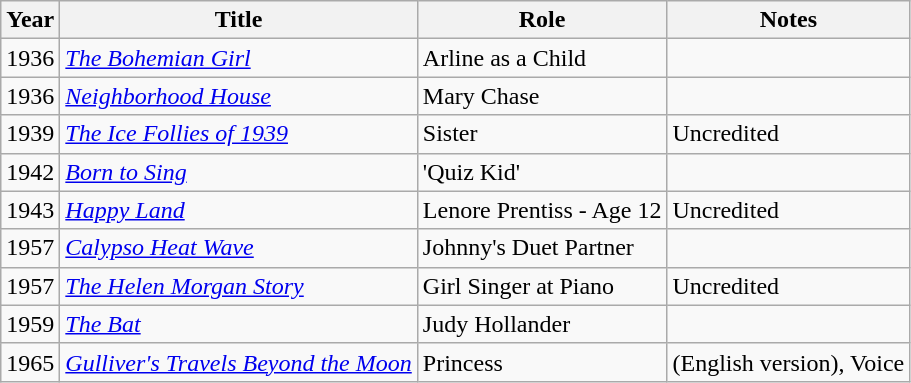<table class="wikitable">
<tr>
<th>Year</th>
<th>Title</th>
<th>Role</th>
<th>Notes</th>
</tr>
<tr>
<td>1936</td>
<td><em><a href='#'>The Bohemian Girl</a></em></td>
<td>Arline as a Child</td>
<td></td>
</tr>
<tr>
<td>1936</td>
<td><em><a href='#'>Neighborhood House</a></em></td>
<td>Mary Chase</td>
<td></td>
</tr>
<tr>
<td>1939</td>
<td><em><a href='#'>The Ice Follies of 1939</a></em></td>
<td>Sister</td>
<td>Uncredited</td>
</tr>
<tr>
<td>1942</td>
<td><em><a href='#'>Born to Sing</a></em></td>
<td>'Quiz Kid'</td>
<td></td>
</tr>
<tr>
<td>1943</td>
<td><em><a href='#'>Happy Land</a></em></td>
<td>Lenore Prentiss - Age 12</td>
<td>Uncredited</td>
</tr>
<tr>
<td>1957</td>
<td><em><a href='#'>Calypso Heat Wave</a></em></td>
<td>Johnny's Duet Partner</td>
<td></td>
</tr>
<tr>
<td>1957</td>
<td><em><a href='#'>The Helen Morgan Story</a></em></td>
<td>Girl Singer at Piano</td>
<td>Uncredited</td>
</tr>
<tr>
<td>1959</td>
<td><em><a href='#'>The Bat</a></em></td>
<td>Judy Hollander</td>
<td></td>
</tr>
<tr>
<td>1965</td>
<td><em><a href='#'>Gulliver's Travels Beyond the Moon</a></em></td>
<td>Princess</td>
<td>(English version), Voice</td>
</tr>
</table>
